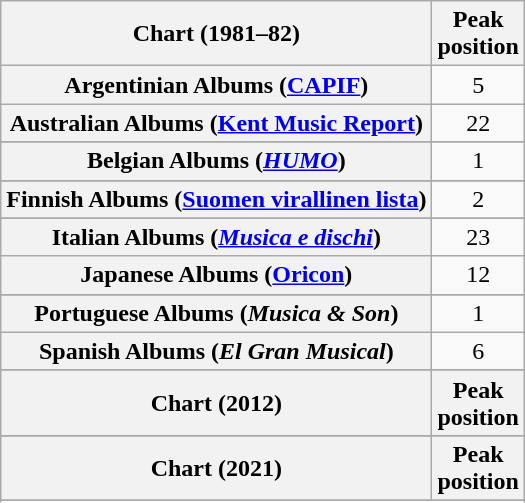<table class="wikitable sortable plainrowheaders" style="text-align:center">
<tr>
<th scope="col">Chart (1981–82)</th>
<th scope="col">Peak<br>position</th>
</tr>
<tr>
<th scope="row">Argentinian Albums (<a href='#'>CAPIF</a>)</th>
<td align="center">5</td>
</tr>
<tr>
<th scope="row">Australian Albums (<a href='#'>Kent Music Report</a>)</th>
<td>22</td>
</tr>
<tr>
</tr>
<tr>
<th scope="row">Belgian Albums (<em><a href='#'>HUMO</a></em>)</th>
<td>1</td>
</tr>
<tr>
</tr>
<tr>
</tr>
<tr>
<th scope="row">Finnish Albums (<a href='#'>Suomen virallinen lista</a>)</th>
<td style="text-align:center;">2</td>
</tr>
<tr>
</tr>
<tr>
<th scope="row">Italian Albums (<em><a href='#'>Musica e dischi</a></em>)</th>
<td>23</td>
</tr>
<tr>
<th scope="row">Japanese Albums (<a href='#'>Oricon</a>)</th>
<td>12</td>
</tr>
<tr>
</tr>
<tr>
</tr>
<tr>
<th scope="row">Portuguese Albums (<em>Musica & Son</em>)</th>
<td>1</td>
</tr>
<tr>
<th scope="row">Spanish Albums (<em>El Gran Musical</em>)</th>
<td>6</td>
</tr>
<tr>
</tr>
<tr>
</tr>
<tr>
</tr>
<tr>
<th scope="col">Chart (2012)</th>
<th scope="col">Peak<br>position</th>
</tr>
<tr>
</tr>
<tr>
</tr>
<tr>
</tr>
<tr>
</tr>
<tr>
</tr>
<tr>
</tr>
<tr>
</tr>
<tr>
<th scope="col">Chart (2021)</th>
<th scope="col">Peak<br>position</th>
</tr>
<tr>
</tr>
<tr>
</tr>
</table>
